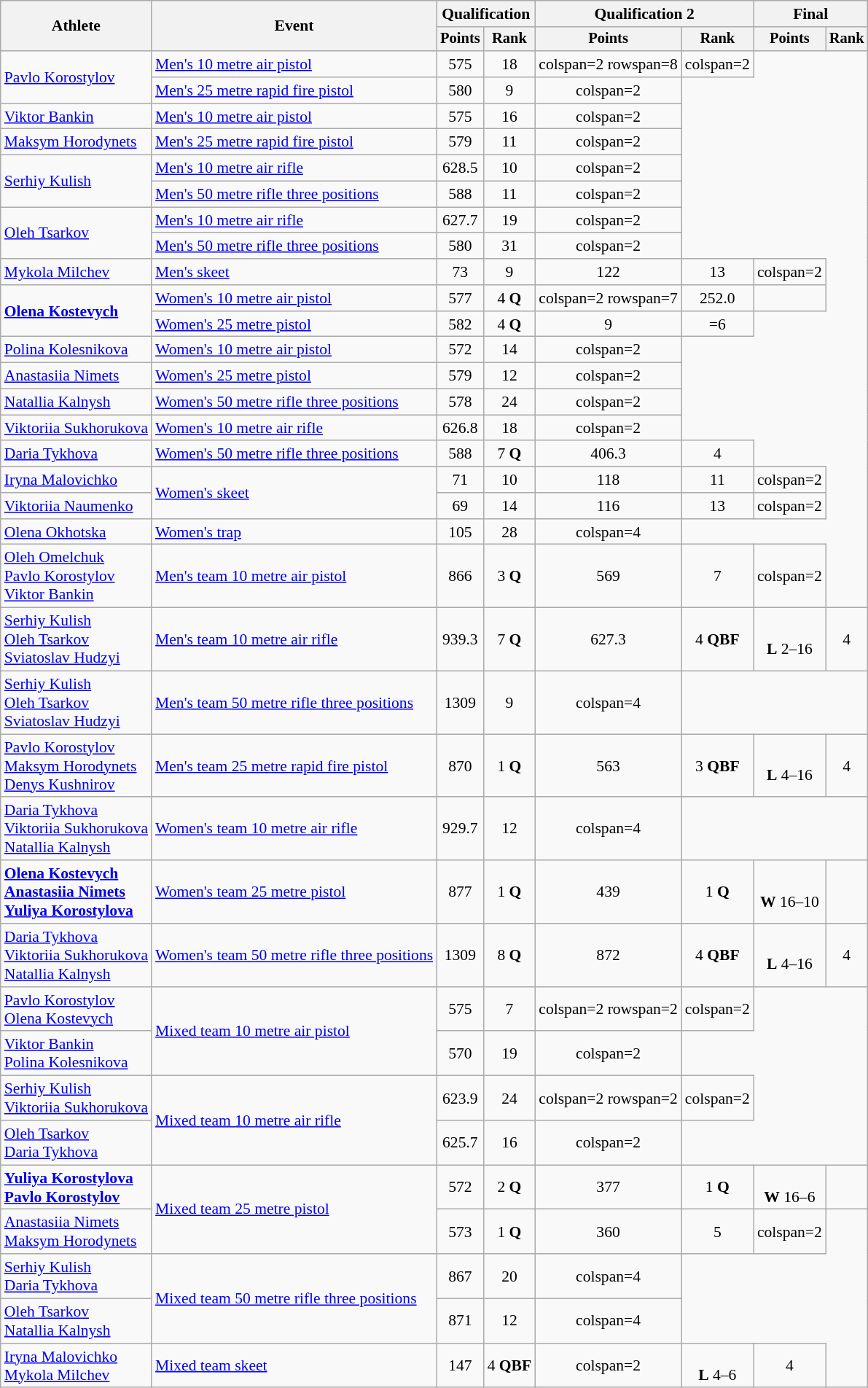<table class="wikitable" style="font-size:90%">
<tr>
<th rowspan="2">Athlete</th>
<th rowspan="2">Event</th>
<th colspan=2>Qualification</th>
<th colspan=2>Qualification 2</th>
<th colspan=2>Final</th>
</tr>
<tr style="font-size:95%">
<th>Points</th>
<th>Rank</th>
<th>Points</th>
<th>Rank</th>
<th>Points</th>
<th>Rank</th>
</tr>
<tr align=center>
<td align=left rowspan=2><a href='#'>Pavlo Korostylov</a></td>
<td align=left><a href='#'>Men's 10 metre air pistol</a></td>
<td>575</td>
<td>18</td>
<td>colspan=2 rowspan=8 </td>
<td>colspan=2 </td>
</tr>
<tr align=center>
<td align=left><a href='#'>Men's 25 metre rapid fire pistol</a></td>
<td>580</td>
<td>9</td>
<td>colspan=2 </td>
</tr>
<tr align=center>
<td align=left><a href='#'>Viktor Bankin</a></td>
<td align=left><a href='#'>Men's 10 metre air pistol</a></td>
<td>575</td>
<td>16</td>
<td>colspan=2 </td>
</tr>
<tr align=center>
<td align=left><a href='#'>Maksym Horodynets</a></td>
<td align=left><a href='#'>Men's 25 metre rapid fire pistol</a></td>
<td>579</td>
<td>11</td>
<td>colspan=2 </td>
</tr>
<tr align=center>
<td align=left rowspan="2"><a href='#'>Serhiy Kulish</a></td>
<td align=left><a href='#'>Men's 10 metre air rifle</a></td>
<td>628.5</td>
<td>10</td>
<td>colspan=2 </td>
</tr>
<tr align=center>
<td align=left><a href='#'>Men's 50 metre rifle three positions</a></td>
<td>588</td>
<td>11</td>
<td>colspan=2 </td>
</tr>
<tr align=center>
<td align=left rowspan="2"><a href='#'>Oleh Tsarkov</a></td>
<td align=left><a href='#'>Men's 10 metre air rifle</a></td>
<td>627.7</td>
<td>19</td>
<td>colspan=2 </td>
</tr>
<tr align=center>
<td align=left><a href='#'>Men's 50 metre rifle three positions</a></td>
<td>580</td>
<td>31</td>
<td>colspan=2 </td>
</tr>
<tr align=center>
<td align=left><a href='#'>Mykola Milchev</a></td>
<td align=left><a href='#'>Men's skeet</a></td>
<td>73</td>
<td>9</td>
<td>122</td>
<td>13</td>
<td>colspan=2 </td>
</tr>
<tr align=center>
<td align=left rowspan=2><strong><a href='#'>Olena Kostevych</a></strong></td>
<td align=left><a href='#'>Women's 10 metre air pistol</a></td>
<td>577</td>
<td>4 <strong>Q</strong></td>
<td>colspan=2 rowspan=7 </td>
<td>252.0</td>
<td></td>
</tr>
<tr align=center>
<td align=left><a href='#'>Women's 25 metre pistol</a></td>
<td>582</td>
<td>4 <strong>Q</strong></td>
<td>9</td>
<td>=6</td>
</tr>
<tr align=center>
<td align=left><a href='#'>Polina Kolesnikova</a></td>
<td align=left><a href='#'>Women's 10 metre air pistol</a></td>
<td>572</td>
<td>14</td>
<td>colspan=2 </td>
</tr>
<tr align=center>
<td align=left><a href='#'>Anastasiia Nimets</a></td>
<td align=left><a href='#'>Women's 25 metre pistol</a></td>
<td>579</td>
<td>12</td>
<td>colspan=2 </td>
</tr>
<tr align=center>
<td align=left><a href='#'>Natallia Kalnysh</a></td>
<td align=left><a href='#'>Women's 50 metre rifle three positions</a></td>
<td>578</td>
<td>24</td>
<td>colspan=2 </td>
</tr>
<tr align=center>
<td align=left><a href='#'>Viktoriia Sukhorukova</a></td>
<td align=left><a href='#'>Women's 10 metre air rifle</a></td>
<td>626.8</td>
<td>18</td>
<td>colspan=2 </td>
</tr>
<tr align=center>
<td align=left><a href='#'>Daria Tykhova</a></td>
<td align=left><a href='#'>Women's 50 metre rifle three positions</a></td>
<td>588</td>
<td>7 <strong>Q</strong></td>
<td>406.3</td>
<td>4</td>
</tr>
<tr align=center>
<td align=left><a href='#'>Iryna Malovichko</a></td>
<td align=left rowspan="2"><a href='#'>Women's skeet</a></td>
<td>71</td>
<td>10</td>
<td>118</td>
<td>11</td>
<td>colspan=2 </td>
</tr>
<tr align=center>
<td align=left><a href='#'>Viktoriia Naumenko</a></td>
<td>69</td>
<td>14</td>
<td>116</td>
<td>13</td>
<td>colspan=2 </td>
</tr>
<tr align=center>
<td align=left><a href='#'>Olena Okhotska</a></td>
<td align=left><a href='#'>Women's trap</a></td>
<td>105</td>
<td>28</td>
<td>colspan=4 </td>
</tr>
<tr align=center>
<td align=left><a href='#'>Oleh Omelchuk</a><br><a href='#'>Pavlo Korostylov</a><br><a href='#'>Viktor Bankin</a></td>
<td align=left><a href='#'>Men's team 10 metre air pistol</a></td>
<td>866</td>
<td>3 <strong>Q</strong></td>
<td>569</td>
<td>7</td>
<td>colspan=2 </td>
</tr>
<tr align=center>
<td align=left><a href='#'>Serhiy Kulish</a><br><a href='#'>Oleh Tsarkov</a><br><a href='#'>Sviatoslav Hudzyi</a></td>
<td align=left><a href='#'>Men's team 10 metre air rifle</a></td>
<td>939.3</td>
<td>7 <strong>Q</strong></td>
<td>627.3</td>
<td>4 <strong>QBF</strong></td>
<td><br><strong>L</strong> 2–16</td>
<td>4</td>
</tr>
<tr align=center>
<td align=left><a href='#'>Serhiy Kulish</a><br><a href='#'>Oleh Tsarkov</a><br><a href='#'>Sviatoslav Hudzyi</a></td>
<td align=left><a href='#'>Men's team 50 metre rifle three positions</a></td>
<td>1309</td>
<td>9</td>
<td>colspan=4 </td>
</tr>
<tr align=center>
<td align=left><a href='#'>Pavlo Korostylov</a><br><a href='#'>Maksym Horodynets</a><br><a href='#'>Denys Kushnirov</a></td>
<td align=left><a href='#'>Men's team 25 metre rapid fire pistol</a></td>
<td>870</td>
<td>1 <strong>Q</strong></td>
<td>563</td>
<td>3 <strong>QBF</strong></td>
<td><br><strong>L</strong> 4–16</td>
<td>4</td>
</tr>
<tr align=center>
<td align=left><a href='#'>Daria Tykhova</a><br><a href='#'>Viktoriia Sukhorukova</a><br><a href='#'>Natallia Kalnysh</a></td>
<td align=left><a href='#'>Women's team 10 metre air rifle</a></td>
<td>929.7</td>
<td>12</td>
<td>colspan=4 </td>
</tr>
<tr align=center>
<td align=left><strong><a href='#'>Olena Kostevych</a><br><a href='#'>Anastasiia Nimets</a><br><a href='#'>Yuliya Korostylova</a></strong></td>
<td align=left><a href='#'>Women's team 25 metre pistol</a></td>
<td>877</td>
<td>1 <strong>Q</strong></td>
<td>439</td>
<td>1 <strong>Q</strong></td>
<td><br><strong>W</strong> 16–10</td>
<td></td>
</tr>
<tr align=center>
<td align=left><a href='#'>Daria Tykhova</a><br><a href='#'>Viktoriia Sukhorukova</a><br><a href='#'>Natallia Kalnysh</a></td>
<td align=left><a href='#'>Women's team 50 metre rifle three positions</a></td>
<td>1309</td>
<td>8 <strong>Q</strong></td>
<td>872</td>
<td>4 <strong>QBF</strong></td>
<td><br><strong>L</strong> 4–16</td>
<td>4</td>
</tr>
<tr align=center>
<td align=left><a href='#'>Pavlo Korostylov</a><br><a href='#'>Olena Kostevych</a></td>
<td align=left rowspan=2><a href='#'>Mixed team 10 metre air pistol</a></td>
<td>575</td>
<td>7</td>
<td>colspan=2 rowspan=2 </td>
<td>colspan=2 </td>
</tr>
<tr align=center>
<td align=left><a href='#'>Viktor Bankin</a><br><a href='#'>Polina Kolesnikova</a></td>
<td>570</td>
<td>19</td>
<td>colspan=2 </td>
</tr>
<tr align=center>
<td align=left><a href='#'>Serhiy Kulish</a><br><a href='#'>Viktoriia Sukhorukova</a></td>
<td align=left rowspan=2><a href='#'>Mixed team 10 metre air rifle</a></td>
<td>623.9</td>
<td>24</td>
<td>colspan=2 rowspan=2 </td>
<td>colspan=2 </td>
</tr>
<tr align=center>
<td align=left><a href='#'>Oleh Tsarkov</a><br><a href='#'>Daria Tykhova</a></td>
<td>625.7</td>
<td>16</td>
<td>colspan=2 </td>
</tr>
<tr align=center>
<td align=left><strong><a href='#'>Yuliya Korostylova</a><br><a href='#'>Pavlo Korostylov</a></strong></td>
<td align=left rowspan=2><a href='#'>Mixed team 25 metre pistol</a></td>
<td>572</td>
<td>2 <strong>Q</strong></td>
<td>377</td>
<td>1 <strong>Q</strong></td>
<td><br><strong>W</strong> 16–6</td>
<td></td>
</tr>
<tr align=center>
<td align=left><a href='#'>Anastasiia Nimets</a><br><a href='#'>Maksym Horodynets</a></td>
<td>573</td>
<td>1 <strong>Q</strong></td>
<td>360</td>
<td>5</td>
<td>colspan=2 </td>
</tr>
<tr align=center>
<td align=left><a href='#'>Serhiy Kulish</a><br><a href='#'>Daria Tykhova</a></td>
<td align=left rowspan=2><a href='#'>Mixed team 50 metre rifle three positions</a></td>
<td>867</td>
<td>20</td>
<td>colspan=4 </td>
</tr>
<tr align=center>
<td align=left><a href='#'>Oleh Tsarkov</a><br><a href='#'>Natallia Kalnysh</a></td>
<td>871</td>
<td>12</td>
<td>colspan=4 </td>
</tr>
<tr align=center>
<td align=left><a href='#'>Iryna Malovichko</a><br><a href='#'>Mykola Milchev</a></td>
<td align=left><a href='#'>Mixed team skeet</a></td>
<td>147</td>
<td>4 <strong>QBF</strong></td>
<td>colspan=2 </td>
<td><br><strong>L</strong> 4–6</td>
<td>4</td>
</tr>
</table>
